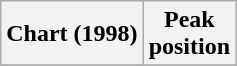<table class="wikitable sortable plainrowheaders">
<tr>
<th>Chart (1998)</th>
<th>Peak<br>position</th>
</tr>
<tr>
</tr>
</table>
